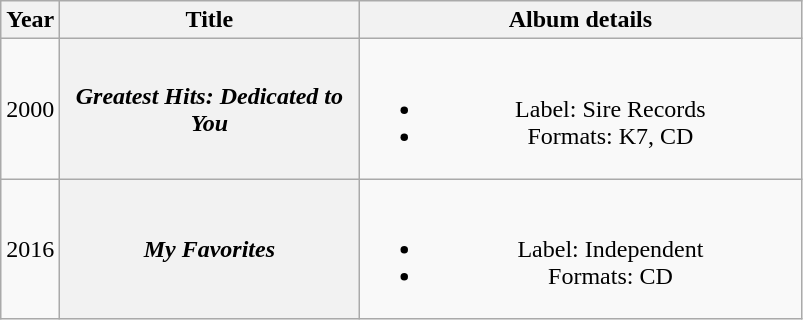<table class="wikitable plainrowheaders" style="text-align:center;">
<tr>
<th scope="col" style="width:2em;">Year</th>
<th scope="col" style="width:12em;">Title</th>
<th scope="col" style="width:18em;">Album details</th>
</tr>
<tr>
<td>2000</td>
<th scope="row"><em>Greatest Hits: Dedicated to You</em></th>
<td><br><ul><li>Label: Sire Records</li><li>Formats: K7, CD</li></ul></td>
</tr>
<tr>
<td>2016</td>
<th scope="row"><em>My Favorites</em></th>
<td><br><ul><li>Label: Independent</li><li>Formats: CD</li></ul></td>
</tr>
</table>
